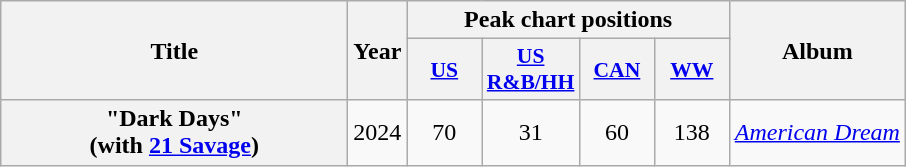<table class="wikitable plainrowheaders" style="text-align:center;">
<tr>
<th scope="col" rowspan="2" style="width:14em;">Title</th>
<th scope="col" rowspan="2">Year</th>
<th scope="col" colspan="4">Peak chart positions</th>
<th scope="col" rowspan="2">Album</th>
</tr>
<tr>
<th scope="col" style="width:3em;font-size:90%;"><a href='#'>US</a><br></th>
<th scope="col" style="width:3em;font-size:90%;"><a href='#'>US<br>R&B/HH</a><br></th>
<th scope="col" style="width:3em;font-size:90%;"><a href='#'>CAN</a><br></th>
<th scope="col" style="width:3em;font-size:90%;"><a href='#'>WW</a><br></th>
</tr>
<tr>
<th scope="row">"Dark Days"<br><span>(with <a href='#'>21 Savage</a>)</span></th>
<td>2024</td>
<td>70</td>
<td>31</td>
<td>60</td>
<td>138</td>
<td><em><a href='#'>American Dream</a></em></td>
</tr>
</table>
